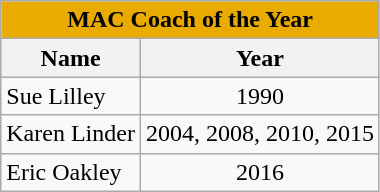<table class="wikitable">
<tr>
<th colspan=2 style="background:#eaab00;">MAC Coach of the Year</th>
</tr>
<tr>
<th>Name</th>
<th>Year</th>
</tr>
<tr>
<td>Sue Lilley</td>
<td align=center>1990</td>
</tr>
<tr>
<td>Karen Linder</td>
<td align=center>2004, 2008, 2010, 2015</td>
</tr>
<tr>
<td>Eric Oakley</td>
<td align=center>2016</td>
</tr>
</table>
